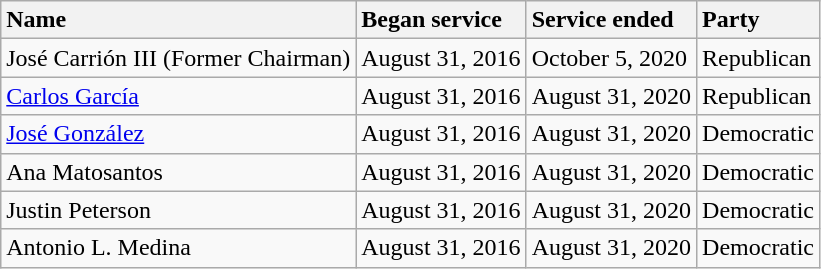<table class="wikitable sortable mw-collapsible">
<tr>
<th style="text-align: left">Name</th>
<th style="text-align: left" data-sort-type="date">Began service</th>
<th style="text-align: left" data-sort-type="date">Service ended</th>
<th style="text-align: left">Party</th>
</tr>
<tr>
<td data-sort-value="Carrion, Jose">José Carrión III (Former Chairman)</td>
<td>August 31, 2016</td>
<td>October 5, 2020</td>
<td>Republican</td>
</tr>
<tr>
<td data-sort-value="Garcia, Carlos"><a href='#'>Carlos García</a></td>
<td>August 31, 2016</td>
<td>August 31, 2020</td>
<td>Republican</td>
</tr>
<tr>
<td data-sort-value="Gonzalez, Jose"><a href='#'>José González</a></td>
<td>August 31, 2016</td>
<td>August 31, 2020</td>
<td>Democratic</td>
</tr>
<tr>
<td data-sort-value="Matosantos, Ana">Ana Matosantos</td>
<td>August 31, 2016</td>
<td>August 31, 2020</td>
<td>Democratic</td>
</tr>
<tr>
<td data-sort-value="Peterson, Justin">Justin Peterson</td>
<td>August 31, 2016</td>
<td>August 31, 2020</td>
<td>Democratic</td>
</tr>
<tr>
<td data-sort-value="Medina, Antonio">Antonio L. Medina</td>
<td>August 31, 2016</td>
<td>August 31, 2020</td>
<td>Democratic</td>
</tr>
</table>
